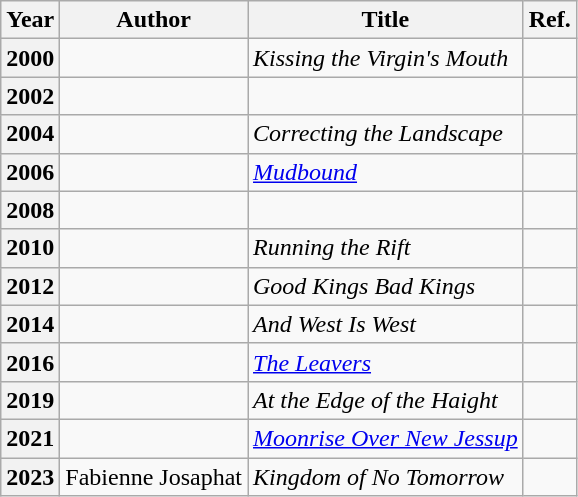<table class="wikitable sortable mw-collapsible">
<tr>
<th>Year</th>
<th>Author</th>
<th>Title</th>
<th>Ref.</th>
</tr>
<tr>
<th>2000</th>
<td></td>
<td><em>Kissing the Virgin's Mouth</em></td>
<td></td>
</tr>
<tr>
<th>2002</th>
<td></td>
<td><em></em></td>
<td></td>
</tr>
<tr>
<th>2004</th>
<td></td>
<td><em>Correcting the Landscape</em></td>
<td></td>
</tr>
<tr>
<th>2006</th>
<td></td>
<td><em><a href='#'>Mudbound</a></em></td>
<td></td>
</tr>
<tr>
<th>2008</th>
<td></td>
<td><em></em></td>
<td></td>
</tr>
<tr>
<th>2010</th>
<td></td>
<td><em>Running the Rift</em></td>
<td></td>
</tr>
<tr>
<th>2012</th>
<td></td>
<td><em>Good Kings Bad Kings</em></td>
<td></td>
</tr>
<tr>
<th>2014</th>
<td></td>
<td><em>And West Is West</em></td>
<td></td>
</tr>
<tr>
<th>2016</th>
<td></td>
<td><em><a href='#'>The Leavers</a></em></td>
<td></td>
</tr>
<tr>
<th>2019</th>
<td></td>
<td><em>At the Edge of the Haight</em></td>
<td></td>
</tr>
<tr>
<th>2021</th>
<td></td>
<td><em><a href='#'>Moonrise Over New Jessup</a></em></td>
<td></td>
</tr>
<tr>
<th>2023</th>
<td>Fabienne Josaphat</td>
<td><em>Kingdom of No Tomorrow</em></td>
<td></td>
</tr>
</table>
